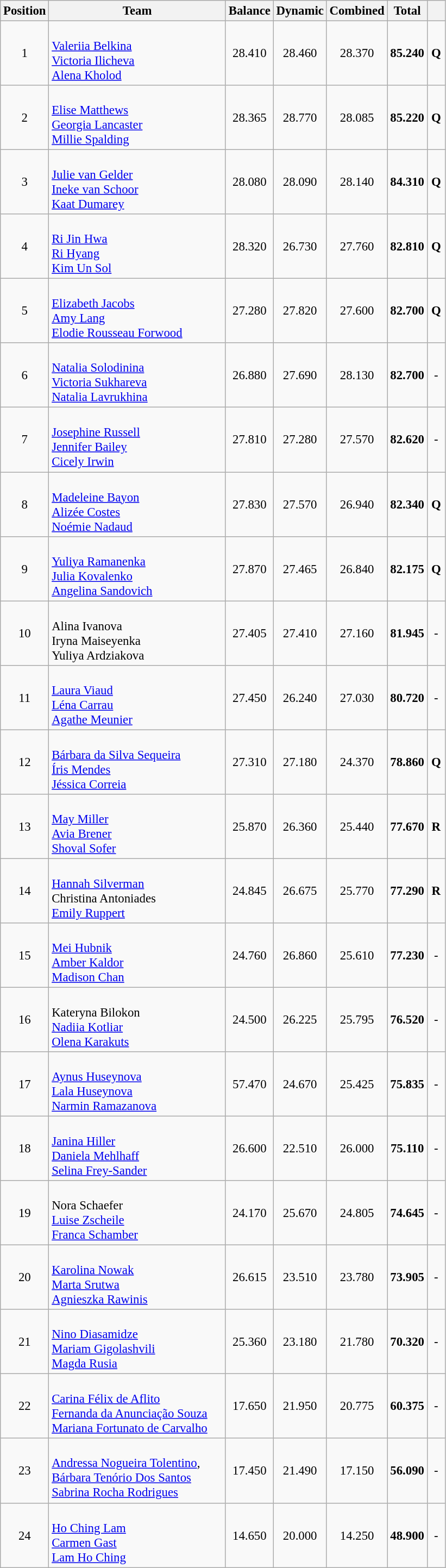<table class="wikitable sortable" style="text-align:center; font-size:95%">
<tr>
<th scope=col>Position</th>
<th scope="col" style="width:210px;">Team</th>
<th scope=col>Balance</th>
<th scope=col>Dynamic</th>
<th scope=col>Combined</th>
<th scope=col;>Total</th>
<th scope="col" style="width:15px;"><small></small></th>
</tr>
<tr>
<td scope=row style="text-align:center">1</td>
<td style="text-align:left;"><br><a href='#'>Valeriia Belkina</a><br><a href='#'>Victoria Ilicheva</a><br><a href='#'>Alena Kholod</a></td>
<td>28.410</td>
<td>28.460</td>
<td>28.370</td>
<td><strong>85.240</strong></td>
<td><strong>Q</strong></td>
</tr>
<tr>
<td scope=row style="text-align:center">2</td>
<td style="text-align:left;"><br><a href='#'>Elise Matthews</a><br><a href='#'>Georgia Lancaster</a><br><a href='#'>Millie Spalding</a></td>
<td>28.365</td>
<td>28.770</td>
<td>28.085</td>
<td><strong>85.220</strong></td>
<td><strong>Q</strong></td>
</tr>
<tr>
<td scope=row style="text-align:center">3</td>
<td style="text-align:left;"><br><a href='#'>Julie van Gelder</a><br><a href='#'>Ineke van Schoor</a><br><a href='#'>Kaat Dumarey</a></td>
<td>28.080</td>
<td>28.090</td>
<td>28.140</td>
<td><strong>84.310</strong></td>
<td><strong>Q</strong></td>
</tr>
<tr>
<td scope=row style="text-align:center">4</td>
<td style="text-align:left;"><br><a href='#'>Ri Jin Hwa</a><br><a href='#'>Ri Hyang</a><br><a href='#'>Kim Un Sol</a></td>
<td>28.320</td>
<td>26.730</td>
<td>27.760</td>
<td><strong>82.810</strong></td>
<td><strong>Q</strong></td>
</tr>
<tr>
<td scope=row style="text-align:center">5</td>
<td style="text-align:left;"><br><a href='#'>Elizabeth Jacobs</a><br><a href='#'>Amy Lang</a><br><a href='#'>Elodie Rousseau Forwood</a></td>
<td>27.280</td>
<td>27.820</td>
<td>27.600</td>
<td><strong>82.700</strong></td>
<td><strong>Q</strong></td>
</tr>
<tr>
<td scope=row style="text-align:center">6</td>
<td style="text-align:left;"><br><a href='#'>Natalia Solodinina</a><br><a href='#'>Victoria Sukhareva</a><br><a href='#'>Natalia Lavrukhina</a></td>
<td>26.880</td>
<td>27.690</td>
<td>28.130</td>
<td><strong>82.700</strong></td>
<td>-</td>
</tr>
<tr>
<td scope=row style="text-align:center">7</td>
<td style="text-align:left;"><br><a href='#'>Josephine Russell</a><br><a href='#'>Jennifer Bailey</a><br><a href='#'>Cicely Irwin</a></td>
<td>27.810</td>
<td>27.280</td>
<td>27.570</td>
<td><strong>82.620</strong></td>
<td>-</td>
</tr>
<tr>
<td scope=row style="text-align:center">8</td>
<td style="text-align:left;"><br><a href='#'>Madeleine Bayon</a><br><a href='#'>Alizée Costes</a><br><a href='#'>Noémie Nadaud</a></td>
<td>27.830</td>
<td>27.570</td>
<td>26.940</td>
<td><strong>82.340</strong></td>
<td><strong>Q</strong></td>
</tr>
<tr>
<td scope=row style="text-align:center">9</td>
<td style="text-align:left;"><br><a href='#'>Yuliya Ramanenka</a><br><a href='#'>Julia Kovalenko</a><br><a href='#'>Angelina Sandovich</a></td>
<td>27.870</td>
<td>27.465</td>
<td>26.840</td>
<td><strong>82.175</strong></td>
<td><strong>Q</strong></td>
</tr>
<tr>
<td scope=row style="text-align:center">10</td>
<td style="text-align:left;"><br>Alina Ivanova<br>Iryna Maiseyenka<br>Yuliya Ardziakova</td>
<td>27.405</td>
<td>27.410</td>
<td>27.160</td>
<td><strong>81.945</strong></td>
<td>-</td>
</tr>
<tr>
<td scope=row style="text-align:center">11</td>
<td style="text-align:left;"><br><a href='#'>Laura Viaud</a><br><a href='#'>Léna Carrau</a><br><a href='#'>Agathe Meunier</a></td>
<td>27.450</td>
<td>26.240</td>
<td>27.030</td>
<td><strong>80.720</strong></td>
<td>-</td>
</tr>
<tr>
<td scope=row style="text-align:center">12</td>
<td style="text-align:left;"><br><a href='#'>Bárbara da Silva Sequeira</a><br><a href='#'>Íris Mendes</a><br><a href='#'>Jéssica Correia</a></td>
<td>27.310</td>
<td>27.180</td>
<td>24.370</td>
<td><strong>78.860</strong></td>
<td><strong>Q</strong></td>
</tr>
<tr>
<td scope=row style="text-align:center">13</td>
<td style="text-align:left;"><br><a href='#'>May Miller</a><br><a href='#'>Avia Brener</a><br><a href='#'>Shoval Sofer</a></td>
<td>25.870</td>
<td>26.360</td>
<td>25.440</td>
<td><strong>77.670</strong></td>
<td><strong>R</strong></td>
</tr>
<tr>
<td scope=row style="text-align:center">14</td>
<td style="text-align:left;"><br><a href='#'>Hannah Silverman</a><br>Christina Antoniades<br><a href='#'>Emily Ruppert</a></td>
<td>24.845</td>
<td>26.675</td>
<td>25.770</td>
<td><strong>77.290</strong></td>
<td><strong>R</strong></td>
</tr>
<tr>
<td scope=row style="text-align:center">15</td>
<td style="text-align:left;"><br><a href='#'>Mei Hubnik</a><br><a href='#'>Amber Kaldor</a><br><a href='#'>Madison Chan</a></td>
<td>24.760</td>
<td>26.860</td>
<td>25.610</td>
<td><strong>77.230</strong></td>
<td>-</td>
</tr>
<tr>
<td scope=row style="text-align:center">16</td>
<td style="text-align:left;"><br>Kateryna Bilokon<br><a href='#'>Nadiia Kotliar</a><br><a href='#'>Olena Karakuts</a></td>
<td>24.500</td>
<td>26.225</td>
<td>25.795</td>
<td><strong>76.520</strong></td>
<td>-</td>
</tr>
<tr>
<td scope=row style="text-align:center">17</td>
<td style="text-align:left;"><br><a href='#'>Aynus Huseynova</a><br><a href='#'>Lala Huseynova</a><br><a href='#'>Narmin Ramazanova</a></td>
<td>57.470</td>
<td>24.670</td>
<td>25.425</td>
<td><strong>75.835</strong></td>
<td>-</td>
</tr>
<tr>
<td scope=row style="text-align:center">18</td>
<td style="text-align:left;"><br><a href='#'>Janina Hiller</a><br><a href='#'>Daniela Mehlhaff</a><br><a href='#'>Selina Frey-Sander</a></td>
<td>26.600</td>
<td>22.510</td>
<td>26.000</td>
<td><strong>75.110</strong></td>
<td>-</td>
</tr>
<tr>
<td scope=row style="text-align:center">19</td>
<td style="text-align:left;"><br>Nora Schaefer<br><a href='#'>Luise Zscheile</a><br><a href='#'>Franca Schamber</a></td>
<td>24.170</td>
<td>25.670</td>
<td>24.805</td>
<td><strong>74.645</strong></td>
<td>-</td>
</tr>
<tr>
<td scope=row style="text-align:center">20</td>
<td style="text-align:left;"><br><a href='#'>Karolina Nowak</a><br><a href='#'>Marta Srutwa</a><br><a href='#'>Agnieszka Rawinis</a></td>
<td>26.615</td>
<td>23.510</td>
<td>23.780</td>
<td><strong>73.905</strong></td>
<td>-</td>
</tr>
<tr>
<td scope=row style="text-align:center">21</td>
<td style="text-align:left;"><br><a href='#'>Nino Diasamidze</a><br><a href='#'>Mariam Gigolashvili</a><br><a href='#'>Magda Rusia</a></td>
<td>25.360</td>
<td>23.180</td>
<td>21.780</td>
<td><strong>70.320</strong></td>
<td>-</td>
</tr>
<tr>
<td scope=row style="text-align:center">22</td>
<td style="text-align:left;"><br><a href='#'>Carina Félix de Aflito</a><br><a href='#'>Fernanda da Anunciação Souza</a><br><a href='#'>Mariana Fortunato de Carvalho</a></td>
<td>17.650</td>
<td>21.950</td>
<td>20.775</td>
<td><strong>60.375</strong></td>
<td>-</td>
</tr>
<tr>
<td scope=row style="text-align:center">23</td>
<td style="text-align:left;"><br><a href='#'>Andressa Nogueira Tolentino</a>,<br><a href='#'>Bárbara Tenório Dos Santos</a><br><a href='#'>Sabrina Rocha Rodrigues</a></td>
<td>17.450</td>
<td>21.490</td>
<td>17.150</td>
<td><strong>56.090</strong></td>
<td>-</td>
</tr>
<tr>
<td scope=row style="text-align:center">24</td>
<td style="text-align:left;"><br><a href='#'>Ho Ching Lam</a><br><a href='#'>Carmen Gast</a><br><a href='#'>Lam Ho Ching</a></td>
<td>14.650</td>
<td>20.000</td>
<td>14.250</td>
<td><strong>48.900</strong></td>
<td>-</td>
</tr>
</table>
